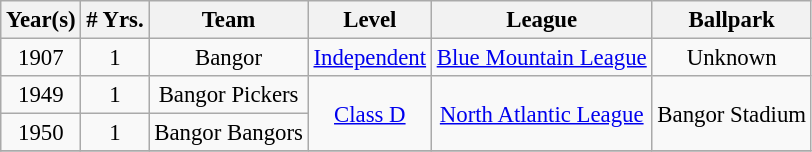<table class="wikitable" style="text-align:center; font-size: 95%;">
<tr>
<th>Year(s)</th>
<th># Yrs.</th>
<th>Team</th>
<th>Level</th>
<th>League</th>
<th>Ballpark</th>
</tr>
<tr>
<td>1907</td>
<td>1</td>
<td>Bangor</td>
<td><a href='#'>Independent</a></td>
<td><a href='#'>Blue Mountain League</a></td>
<td>Unknown</td>
</tr>
<tr>
<td>1949</td>
<td>1</td>
<td>Bangor Pickers</td>
<td rowspan=2><a href='#'>Class D</a></td>
<td rowspan=2><a href='#'>North Atlantic League</a></td>
<td rowspan=2>Bangor Stadium</td>
</tr>
<tr>
<td>1950</td>
<td>1</td>
<td>Bangor Bangors</td>
</tr>
<tr>
</tr>
</table>
